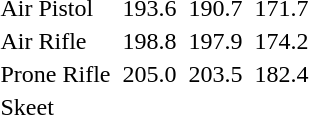<table>
<tr>
<td>Air Pistol</td>
<td></td>
<td>193.6</td>
<td></td>
<td>190.7</td>
<td></td>
<td>171.7</td>
</tr>
<tr>
<td>Air Rifle</td>
<td></td>
<td>198.8</td>
<td></td>
<td>197.9</td>
<td></td>
<td>174.2</td>
</tr>
<tr>
<td>Prone Rifle</td>
<td></td>
<td>205.0</td>
<td></td>
<td>203.5</td>
<td></td>
<td>182.4</td>
</tr>
<tr>
<td>Skeet</td>
<td></td>
<td></td>
<td></td>
<td></td>
<td></td>
<td></td>
</tr>
</table>
